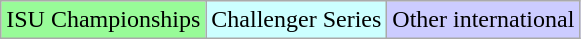<table class="wikitable">
<tr>
<td bgcolor="98FB98">ISU Championships</td>
<td bgcolor="#ccffff">Challenger Series</td>
<td bgcolor="#CCCCFF">Other international</td>
</tr>
</table>
